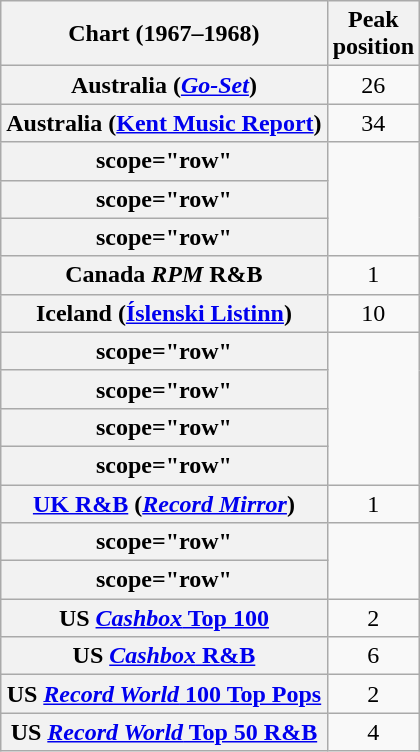<table class="wikitable sortable plainrowheaders">
<tr>
<th scope="col">Chart (1967–1968)</th>
<th scope="col">Peak<br>position</th>
</tr>
<tr>
<th scope="row">Australia (<em><a href='#'>Go-Set</a></em>)</th>
<td align="center">26</td>
</tr>
<tr>
<th scope="row">Australia (<a href='#'>Kent Music Report</a>)</th>
<td align="center">34</td>
</tr>
<tr>
<th>scope="row" </th>
</tr>
<tr>
<th>scope="row" </th>
</tr>
<tr>
<th>scope="row" </th>
</tr>
<tr>
<th scope="row">Canada <em>RPM</em> R&B</th>
<td style="text-align:center;">1</td>
</tr>
<tr>
<th scope="row">Iceland (<a href='#'>Íslenski Listinn</a>)</th>
<td style="text-align:center;">10</td>
</tr>
<tr>
<th>scope="row" </th>
</tr>
<tr>
<th>scope="row" </th>
</tr>
<tr>
<th>scope="row" </th>
</tr>
<tr>
<th>scope="row" </th>
</tr>
<tr>
<th scope="row"><a href='#'>UK R&B</a> (<em><a href='#'>Record Mirror</a></em>)</th>
<td align="center">1</td>
</tr>
<tr>
<th>scope="row" </th>
</tr>
<tr>
<th>scope="row" </th>
</tr>
<tr>
<th scope="row">US <a href='#'><em>Cashbox</em> Top 100</a></th>
<td style="text-align:center;">2</td>
</tr>
<tr>
<th scope="row">US <a href='#'><em>Cashbox</em> R&B</a></th>
<td style="text-align:center;">6</td>
</tr>
<tr>
<th scope="row">US <a href='#'><em>Record World</em> 100 Top Pops</a></th>
<td style="text-align:center;">2</td>
</tr>
<tr>
<th scope="row">US <a href='#'><em>Record World</em> Top 50 R&B</a></th>
<td style="text-align:center;">4</td>
</tr>
</table>
